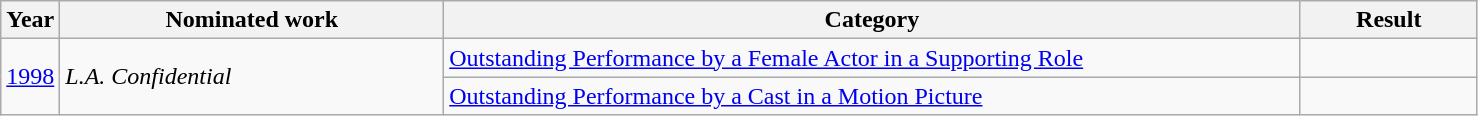<table class=wikitable>
<tr>
<th width=4%>Year</th>
<th width=26%>Nominated work</th>
<th width=58%>Category</th>
<th width=12%>Result</th>
</tr>
<tr>
<td rowspan=2><a href='#'>1998</a></td>
<td rowspan=2><em>L.A. Confidential</em></td>
<td><a href='#'>Outstanding Performance by a Female Actor in a Supporting Role</a></td>
<td></td>
</tr>
<tr>
<td><a href='#'>Outstanding Performance by a Cast in a Motion Picture</a></td>
<td></td>
</tr>
</table>
